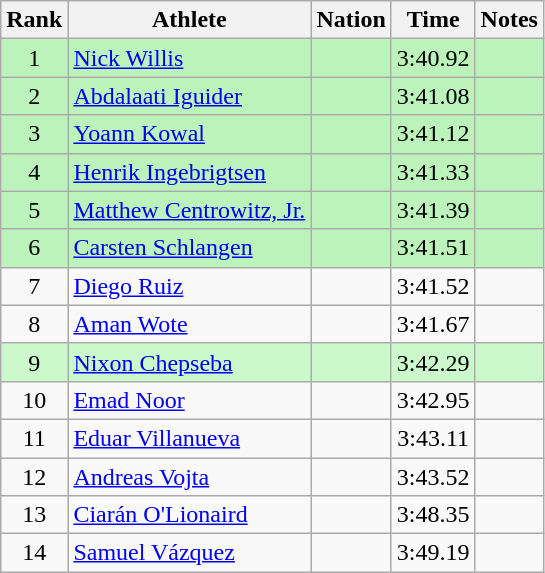<table class="wikitable sortable" style="text-align:center">
<tr>
<th>Rank</th>
<th>Athlete</th>
<th>Nation</th>
<th>Time</th>
<th>Notes</th>
</tr>
<tr bgcolor=bbf3bb>
<td>1</td>
<td align=left><a href='#'>Nick Willis</a></td>
<td align=left></td>
<td>3:40.92</td>
<td></td>
</tr>
<tr bgcolor=bbf3bb>
<td>2</td>
<td align=left><a href='#'>Abdalaati Iguider</a></td>
<td align=left></td>
<td>3:41.08</td>
<td></td>
</tr>
<tr bgcolor=bbf3bb>
<td>3</td>
<td align=left><a href='#'>Yoann Kowal</a></td>
<td align=left></td>
<td>3:41.12</td>
<td></td>
</tr>
<tr bgcolor=bbf3bb>
<td>4</td>
<td align=left><a href='#'>Henrik Ingebrigtsen</a></td>
<td align=left></td>
<td>3:41.33</td>
<td></td>
</tr>
<tr bgcolor=bbf3bb>
<td>5</td>
<td align=left><a href='#'>Matthew Centrowitz, Jr.</a></td>
<td align=left></td>
<td>3:41.39</td>
<td></td>
</tr>
<tr bgcolor=bbf3bb>
<td>6</td>
<td align=left><a href='#'>Carsten Schlangen</a></td>
<td align=left></td>
<td>3:41.51</td>
<td></td>
</tr>
<tr>
<td>7</td>
<td align=left><a href='#'>Diego Ruiz</a></td>
<td align=left></td>
<td>3:41.52</td>
<td></td>
</tr>
<tr>
<td>8</td>
<td align=left><a href='#'>Aman Wote</a></td>
<td align=left></td>
<td>3:41.67</td>
<td></td>
</tr>
<tr bgcolor=ccf9cc>
<td>9</td>
<td align=left><a href='#'>Nixon Chepseba</a></td>
<td align=left></td>
<td>3:42.29</td>
<td></td>
</tr>
<tr>
<td>10</td>
<td align=left><a href='#'>Emad Noor</a></td>
<td align=left></td>
<td>3:42.95</td>
<td></td>
</tr>
<tr>
<td>11</td>
<td align=left><a href='#'>Eduar Villanueva</a></td>
<td align=left></td>
<td>3:43.11</td>
<td></td>
</tr>
<tr>
<td>12</td>
<td align=left><a href='#'>Andreas Vojta</a></td>
<td align=left></td>
<td>3:43.52</td>
<td></td>
</tr>
<tr>
<td>13</td>
<td align=left><a href='#'>Ciarán O'Lionaird</a></td>
<td align=left></td>
<td>3:48.35</td>
<td></td>
</tr>
<tr>
<td>14</td>
<td align=left><a href='#'>Samuel Vázquez</a></td>
<td align=left></td>
<td>3:49.19</td>
<td></td>
</tr>
</table>
